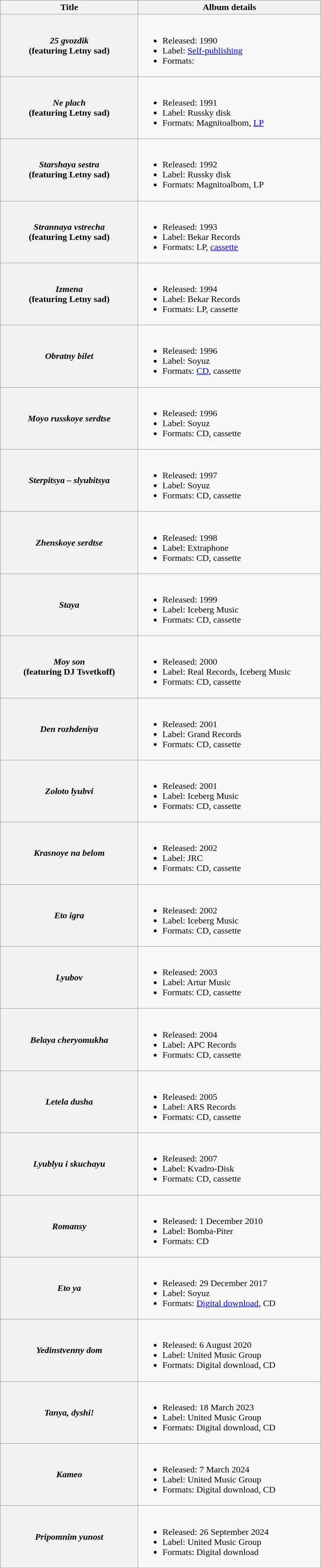<table class="wikitable plainrowheaders" style="text-align:center;">
<tr>
<th scope="col" style="width:15em;">Title</th>
<th scope="col" style="width:20em;">Album details</th>
</tr>
<tr>
<th scope="row"><em>25 gvozdik</em><br>(featuring Letny sad)</th>
<td align=left><br><ul><li>Released: 1990</li><li>Label: <a href='#'>Self-publishing</a></li><li>Formats: </li></ul></td>
</tr>
<tr>
<th scope="row"><em>Ne plach</em><br>(featuring Letny sad)</th>
<td align=left><br><ul><li>Released: 1991</li><li>Label: Russky disk</li><li>Formats: Magnitoalbom, <a href='#'>LP</a></li></ul></td>
</tr>
<tr>
<th scope="row"><em>Starshaya sestra</em><br>(featuring Letny sad)</th>
<td align=left><br><ul><li>Released: 1992</li><li>Label: Russky disk</li><li>Formats: Magnitoalbom, LP</li></ul></td>
</tr>
<tr>
<th scope="row"><em>Strannaya vstrecha</em><br>(featuring Letny sad)</th>
<td align=left><br><ul><li>Released: 1993</li><li>Label: Bekar Records</li><li>Formats: LP, <a href='#'>cassette</a></li></ul></td>
</tr>
<tr>
<th scope="row"><em>Izmena</em><br>(featuring Letny sad)</th>
<td align=left><br><ul><li>Released: 1994</li><li>Label: Bekar Records</li><li>Formats: LP, cassette</li></ul></td>
</tr>
<tr>
<th scope="row"><em>Obratny bilet</em></th>
<td align=left><br><ul><li>Released: 1996</li><li>Label: Soyuz</li><li>Formats: <a href='#'>CD</a>, cassette</li></ul></td>
</tr>
<tr>
<th scope="row"><em>Moyo russkoye serdtse</em></th>
<td align=left><br><ul><li>Released: 1996</li><li>Label: Soyuz</li><li>Formats: CD, cassette</li></ul></td>
</tr>
<tr>
<th scope="row"><em>Sterpitsya – slyubitsya</em></th>
<td align=left><br><ul><li>Released: 1997</li><li>Label: Soyuz</li><li>Formats: CD, cassette</li></ul></td>
</tr>
<tr>
<th scope="row"><em>Zhenskoye serdtse</em></th>
<td align=left><br><ul><li>Released: 1998</li><li>Label: Extraphone</li><li>Formats: CD, cassette</li></ul></td>
</tr>
<tr>
<th scope="row"><em>Staya</em></th>
<td align=left><br><ul><li>Released: 1999</li><li>Label: Iceberg Music</li><li>Formats: CD, cassette</li></ul></td>
</tr>
<tr>
<th scope="row"><em>Moy son</em><br>(featuring DJ Tsvetkоff)</th>
<td align=left><br><ul><li>Released: 2000</li><li>Label: Real Records, Iceberg Music</li><li>Formats: CD, cassette</li></ul></td>
</tr>
<tr>
<th scope="row"><em>Den rozhdeniya</em></th>
<td align=left><br><ul><li>Released: 2001</li><li>Label: Grand Records</li><li>Formats: CD, cassette</li></ul></td>
</tr>
<tr>
<th scope="row"><em>Zoloto lyubvi</em></th>
<td align=left><br><ul><li>Released: 2001</li><li>Label: Iceberg Music</li><li>Formats: CD, cassette</li></ul></td>
</tr>
<tr>
<th scope="row"><em>Krasnoye na belom</em></th>
<td align=left><br><ul><li>Released: 2002</li><li>Label: JRC</li><li>Formats: CD, cassette</li></ul></td>
</tr>
<tr>
<th scope="row"><em>Eto igra</em></th>
<td align=left><br><ul><li>Released: 2002</li><li>Label: Iceberg Music</li><li>Formats: CD, cassette</li></ul></td>
</tr>
<tr>
<th scope="row"><em>Lyubov</em></th>
<td align=left><br><ul><li>Released: 2003</li><li>Label: Artur Music</li><li>Formats: CD, cassette</li></ul></td>
</tr>
<tr>
<th scope="row"><em>Belaya cheryomukha</em></th>
<td align=left><br><ul><li>Released: 2004</li><li>Label: АРС Records</li><li>Formats: CD, cassette</li></ul></td>
</tr>
<tr>
<th scope="row"><em>Letela dusha</em></th>
<td align=left><br><ul><li>Released: 2005</li><li>Label: ARS Records</li><li>Formats: CD, cassette</li></ul></td>
</tr>
<tr>
<th scope="row"><em>Lyublyu i skuchayu</em></th>
<td align=left><br><ul><li>Released: 2007</li><li>Label: Kvadro-Disk</li><li>Formats: CD, cassette</li></ul></td>
</tr>
<tr>
<th scope="row"><em>Romansy</em></th>
<td align=left><br><ul><li>Released: 1 December 2010</li><li>Label: Bomba-Piter</li><li>Formats: CD</li></ul></td>
</tr>
<tr>
<th scope="row"><em>Eto ya</em></th>
<td align=left><br><ul><li>Released: 29 December 2017</li><li>Label: Soyuz</li><li>Formats: <a href='#'>Digital download</a>, CD</li></ul></td>
</tr>
<tr>
<th scope="row"><em>Yedinstvenny dom</em></th>
<td align=left><br><ul><li>Released: 6 August 2020</li><li>Label: United Music Group</li><li>Formats: Digital download, CD</li></ul></td>
</tr>
<tr>
<th scope="row"><em>Tanya, dyshi!</em></th>
<td align=left><br><ul><li>Released: 18 March 2023</li><li>Label: United Music Group</li><li>Formats: Digital download, CD</li></ul></td>
</tr>
<tr>
<th scope="row"><em>Kameo</em></th>
<td align=left><br><ul><li>Released: 7 March 2024</li><li>Label: United Music Group</li><li>Formats: Digital download, CD</li></ul></td>
</tr>
<tr>
<th scope="row"><em>Pripomnim yunost</em></th>
<td align=left><br><ul><li>Released: 26 September 2024</li><li>Label: United Music Group</li><li>Formats: Digital download</li></ul></td>
</tr>
<tr>
</tr>
</table>
